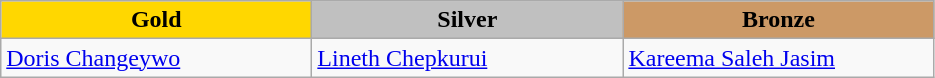<table class="wikitable" style="text-align:left">
<tr align="center">
<td width=200 bgcolor=gold><strong>Gold</strong></td>
<td width=200 bgcolor=silver><strong>Silver</strong></td>
<td width=200 bgcolor=CC9966><strong>Bronze</strong></td>
</tr>
<tr>
<td><a href='#'>Doris Changeywo</a><br><em></em></td>
<td><a href='#'>Lineth Chepkurui</a><br><em></em></td>
<td><a href='#'>Kareema Saleh Jasim</a><br><em></em></td>
</tr>
</table>
